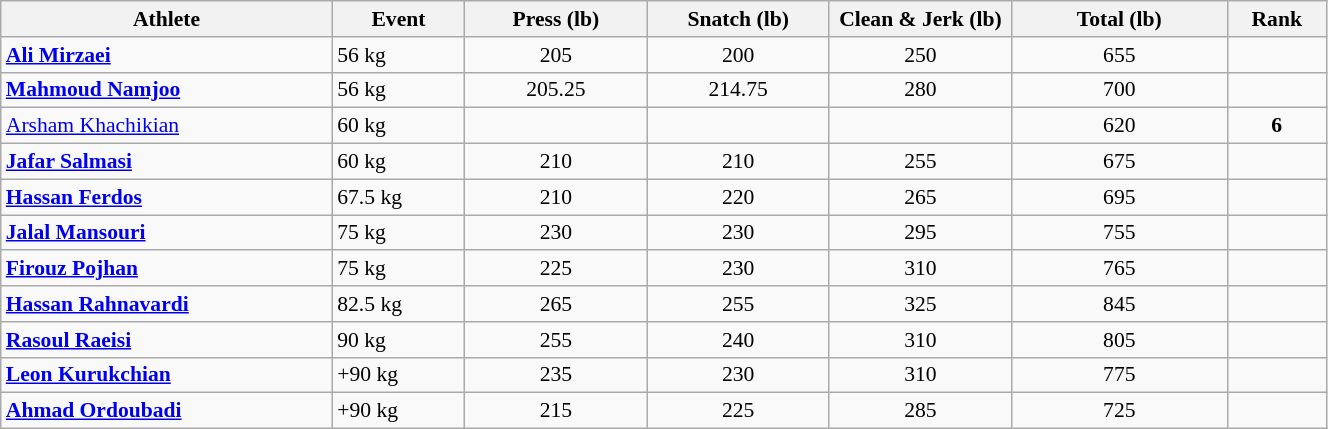<table class="wikitable" width="70%" style="text-align:center; font-size:90%">
<tr>
<th width="20%">Athlete</th>
<th width="8%">Event</th>
<th width="11%">Press (lb)</th>
<th width="11%">Snatch (lb)</th>
<th width="11%">Clean & Jerk (lb)</th>
<th width="13%">Total (lb)</th>
<th width="6%">Rank</th>
</tr>
<tr>
<td align="left"><strong><a href='#'>Ali Mirzaei</a></strong></td>
<td align="left">56 kg</td>
<td>205</td>
<td>200</td>
<td>250</td>
<td>655</td>
<td></td>
</tr>
<tr>
<td align="left"><strong><a href='#'>Mahmoud Namjoo</a></strong></td>
<td align="left">56 kg</td>
<td>205.25</td>
<td>214.75</td>
<td>280</td>
<td>700</td>
<td></td>
</tr>
<tr>
<td align="left"><a href='#'>Arsham Khachikian</a></td>
<td align="left">60 kg</td>
<td></td>
<td></td>
<td></td>
<td>620</td>
<td><strong>6</strong></td>
</tr>
<tr>
<td align="left"><strong><a href='#'>Jafar Salmasi</a></strong></td>
<td align="left">60 kg</td>
<td>210</td>
<td>210</td>
<td>255</td>
<td>675</td>
<td></td>
</tr>
<tr>
<td align="left"><strong><a href='#'>Hassan Ferdos</a></strong></td>
<td align="left">67.5 kg</td>
<td>210</td>
<td>220</td>
<td>265</td>
<td>695</td>
<td></td>
</tr>
<tr>
<td align="left"><strong><a href='#'>Jalal Mansouri</a></strong></td>
<td align="left">75 kg</td>
<td>230</td>
<td>230</td>
<td>295</td>
<td>755</td>
<td></td>
</tr>
<tr>
<td align="left"><strong><a href='#'>Firouz Pojhan</a></strong></td>
<td align="left">75 kg</td>
<td>225</td>
<td>230</td>
<td>310</td>
<td>765</td>
<td></td>
</tr>
<tr>
<td align="left"><strong><a href='#'>Hassan Rahnavardi</a></strong></td>
<td align="left">82.5 kg</td>
<td>265</td>
<td>255</td>
<td>325</td>
<td>845</td>
<td></td>
</tr>
<tr>
<td align="left"><strong><a href='#'>Rasoul Raeisi</a></strong></td>
<td align="left">90 kg</td>
<td>255</td>
<td>240</td>
<td>310</td>
<td>805</td>
<td></td>
</tr>
<tr>
<td align="left"><strong><a href='#'>Leon Kurukchian</a></strong></td>
<td align="left">+90 kg</td>
<td>235</td>
<td>230</td>
<td>310</td>
<td>775</td>
<td></td>
</tr>
<tr>
<td align="left"><strong><a href='#'>Ahmad Ordoubadi</a></strong></td>
<td align="left">+90 kg</td>
<td>215</td>
<td>225</td>
<td>285</td>
<td>725</td>
<td></td>
</tr>
</table>
